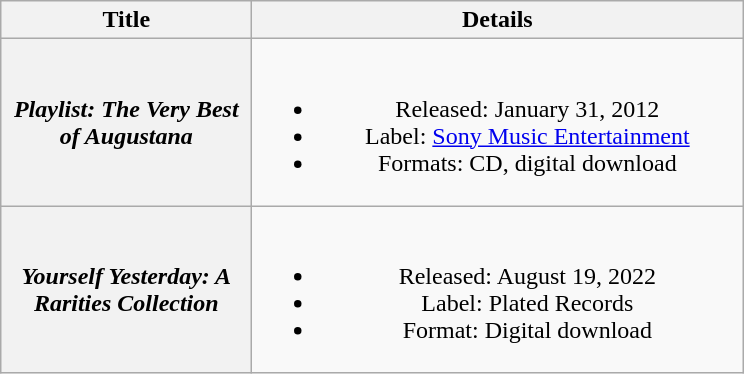<table class="wikitable plainrowheaders" style="text-align:center">
<tr>
<th scope="col" style="width:10em">Title</th>
<th scope="col" style="width:20em">Details</th>
</tr>
<tr>
<th scope="row"><em>Playlist: The Very Best of Augustana</em></th>
<td><br><ul><li>Released: January 31, 2012</li><li>Label: <a href='#'>Sony Music Entertainment</a></li><li>Formats: CD, digital download</li></ul></td>
</tr>
<tr>
<th scope="row"><em>Yourself Yesterday: A Rarities Collection</em></th>
<td><br><ul><li>Released: August 19, 2022</li><li>Label: Plated Records</li><li>Format: Digital download</li></ul></td>
</tr>
</table>
